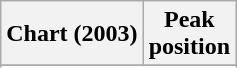<table class="wikitable sortable">
<tr>
<th>Chart (2003)</th>
<th>Peak<br>position</th>
</tr>
<tr>
</tr>
<tr>
</tr>
</table>
